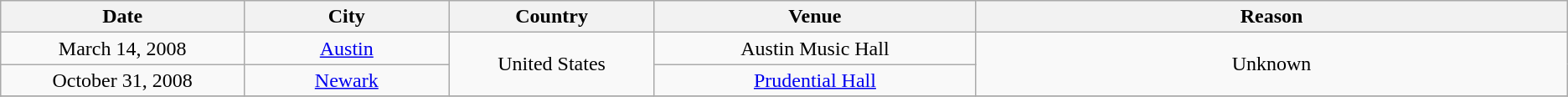<table class="wikitable plainrowheaders" style="text-align:center;">
<tr>
<th scope="col" style="width:12em;">Date</th>
<th scope="col" style="width:10em;">City</th>
<th scope="col" style="width:10em;">Country</th>
<th scope="col" style="width:16em;">Venue</th>
<th scope="col" style="width:30em;">Reason</th>
</tr>
<tr>
<td>March 14, 2008</td>
<td><a href='#'>Austin</a></td>
<td rowspan="2">United States</td>
<td>Austin Music Hall</td>
<td rowspan="2">Unknown</td>
</tr>
<tr>
<td>October 31, 2008</td>
<td><a href='#'>Newark</a></td>
<td><a href='#'>Prudential Hall</a></td>
</tr>
<tr>
</tr>
</table>
